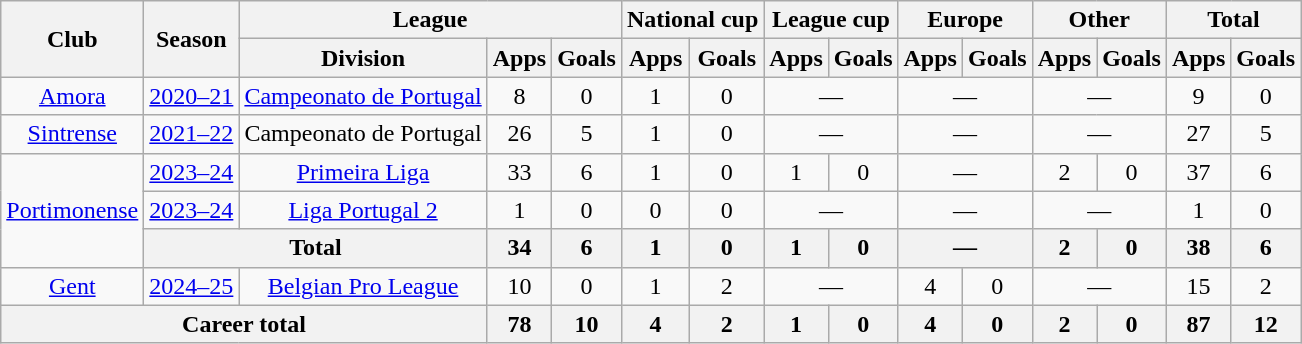<table class="wikitable" style="text-align:center">
<tr>
<th rowspan="2">Club</th>
<th rowspan="2">Season</th>
<th colspan="3">League</th>
<th colspan="2">National cup</th>
<th colspan="2">League cup</th>
<th colspan="2">Europe</th>
<th colspan="2">Other</th>
<th colspan="2">Total</th>
</tr>
<tr>
<th>Division</th>
<th>Apps</th>
<th>Goals</th>
<th>Apps</th>
<th>Goals</th>
<th>Apps</th>
<th>Goals</th>
<th>Apps</th>
<th>Goals</th>
<th>Apps</th>
<th>Goals</th>
<th>Apps</th>
<th>Goals</th>
</tr>
<tr>
<td><a href='#'>Amora</a></td>
<td><a href='#'>2020–21</a></td>
<td><a href='#'>Campeonato de Portugal</a></td>
<td>8</td>
<td>0</td>
<td>1</td>
<td>0</td>
<td colspan="2">—</td>
<td colspan="2">—</td>
<td colspan="2">—</td>
<td>9</td>
<td>0</td>
</tr>
<tr>
<td><a href='#'>Sintrense</a></td>
<td><a href='#'>2021–22</a></td>
<td>Campeonato de Portugal</td>
<td>26</td>
<td>5</td>
<td>1</td>
<td>0</td>
<td colspan="2">—</td>
<td colspan="2">—</td>
<td colspan="2">—</td>
<td>27</td>
<td>5</td>
</tr>
<tr>
<td rowspan="3"><a href='#'>Portimonense</a></td>
<td><a href='#'>2023–24</a></td>
<td><a href='#'>Primeira Liga</a></td>
<td>33</td>
<td>6</td>
<td>1</td>
<td>0</td>
<td>1</td>
<td>0</td>
<td colspan="2">—</td>
<td>2</td>
<td>0</td>
<td>37</td>
<td>6</td>
</tr>
<tr>
<td><a href='#'>2023–24</a></td>
<td><a href='#'>Liga Portugal 2</a></td>
<td>1</td>
<td>0</td>
<td>0</td>
<td>0</td>
<td colspan="2">—</td>
<td colspan="2">—</td>
<td colspan="2">—</td>
<td>1</td>
<td>0</td>
</tr>
<tr>
<th colspan="2">Total</th>
<th>34</th>
<th>6</th>
<th>1</th>
<th>0</th>
<th>1</th>
<th>0</th>
<th colspan="2">—</th>
<th>2</th>
<th>0</th>
<th>38</th>
<th>6</th>
</tr>
<tr>
<td><a href='#'>Gent</a></td>
<td><a href='#'>2024–25</a></td>
<td><a href='#'>Belgian Pro League</a></td>
<td>10</td>
<td>0</td>
<td>1</td>
<td>2</td>
<td colspan="2">—</td>
<td>4</td>
<td>0</td>
<td colspan="2">—</td>
<td>15</td>
<td>2</td>
</tr>
<tr>
<th colspan="3">Career total</th>
<th>78</th>
<th>10</th>
<th>4</th>
<th>2</th>
<th>1</th>
<th>0</th>
<th>4</th>
<th>0</th>
<th>2</th>
<th>0</th>
<th>87</th>
<th>12</th>
</tr>
</table>
